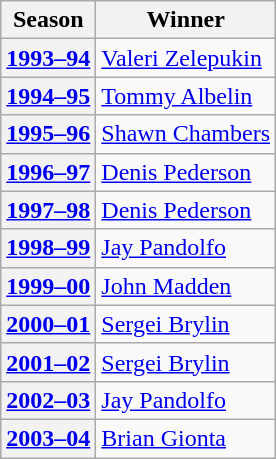<table class="wikitable">
<tr>
<th scope="col">Season</th>
<th scope="col">Winner</th>
</tr>
<tr>
<th scope="row"><a href='#'>1993–94</a></th>
<td><a href='#'>Valeri Zelepukin</a></td>
</tr>
<tr>
<th scope="row"><a href='#'>1994–95</a></th>
<td><a href='#'>Tommy Albelin</a></td>
</tr>
<tr>
<th scope="row"><a href='#'>1995–96</a></th>
<td><a href='#'>Shawn Chambers</a></td>
</tr>
<tr>
<th scope="row"><a href='#'>1996–97</a></th>
<td><a href='#'>Denis Pederson</a></td>
</tr>
<tr>
<th scope="row"><a href='#'>1997–98</a></th>
<td><a href='#'>Denis Pederson</a></td>
</tr>
<tr>
<th scope="row"><a href='#'>1998–99</a></th>
<td><a href='#'>Jay Pandolfo</a></td>
</tr>
<tr>
<th scope="row"><a href='#'>1999–00</a></th>
<td><a href='#'>John Madden</a></td>
</tr>
<tr>
<th scope="row"><a href='#'>2000–01</a></th>
<td><a href='#'>Sergei Brylin</a></td>
</tr>
<tr>
<th scope="row"><a href='#'>2001–02</a></th>
<td><a href='#'>Sergei Brylin</a></td>
</tr>
<tr>
<th scope="row"><a href='#'>2002–03</a></th>
<td><a href='#'>Jay Pandolfo</a></td>
</tr>
<tr>
<th scope="row"><a href='#'>2003–04</a></th>
<td><a href='#'>Brian Gionta</a></td>
</tr>
</table>
